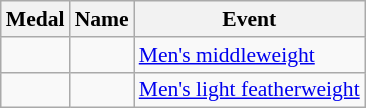<table class="wikitable sortable" style="font-size:90%">
<tr>
<th>Medal</th>
<th>Name</th>
<th>Event</th>
</tr>
<tr>
<td></td>
<td></td>
<td><a href='#'>Men's middleweight</a></td>
</tr>
<tr>
<td></td>
<td></td>
<td><a href='#'>Men's light featherweight</a></td>
</tr>
</table>
